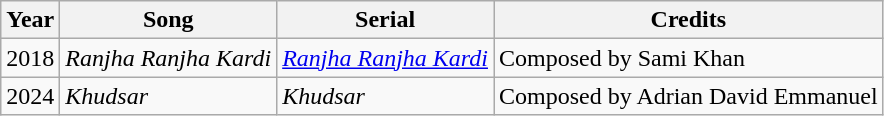<table class="wikitable">
<tr>
<th>Year</th>
<th>Song</th>
<th>Serial</th>
<th>Credits</th>
</tr>
<tr>
<td>2018</td>
<td><em>Ranjha Ranjha Kardi</em></td>
<td><em><a href='#'>Ranjha Ranjha Kardi</a></em></td>
<td>Composed by Sami Khan</td>
</tr>
<tr>
<td>2024</td>
<td><em>Khudsar</em></td>
<td><em>Khudsar</em></td>
<td>Composed by Adrian David Emmanuel</td>
</tr>
</table>
